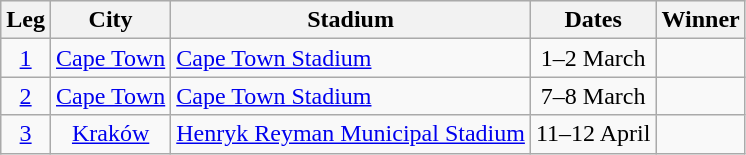<table class="wikitable sortable" style="text-align:center;">
<tr bgcolor="#efefef">
<th>Leg</th>
<th>City</th>
<th>Stadium</th>
<th>Dates</th>
<th>Winner</th>
</tr>
<tr>
<td><a href='#'>1</a></td>
<td><a href='#'>Cape Town</a></td>
<td style="text-align:left;"><a href='#'>Cape Town Stadium</a></td>
<td>1–2 March</td>
<td style="text-align:left;"></td>
</tr>
<tr>
<td><a href='#'>2</a></td>
<td><a href='#'>Cape Town</a></td>
<td style="text-align:left;"><a href='#'>Cape Town Stadium</a></td>
<td>7–8 March</td>
<td style="text-align:left;"></td>
</tr>
<tr>
<td><a href='#'>3</a></td>
<td><a href='#'>Kraków</a></td>
<td style="text-align:left;"><a href='#'>Henryk Reyman Municipal Stadium</a></td>
<td>11–12 April</td>
<td style="text-align:left;"></td>
</tr>
</table>
